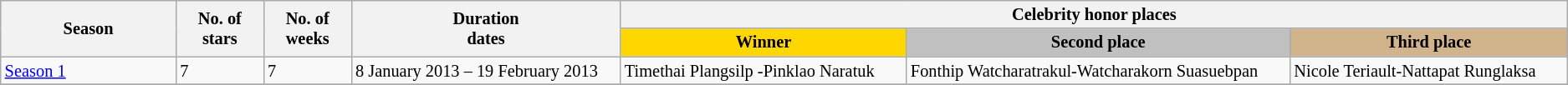<table class="wikitable" style="white-space:nowrap; font-size:85%;">
<tr>
<th style="width:10%;" rowspan="2">Season</th>
<th style="width:5%;" rowspan="2">No. of<br>stars</th>
<th style="width:5%;" rowspan="2">No. of<br>weeks</th>
<th style="width:10%;" rowspan="2">Duration <br>dates</th>
<th style="width:45%;" colspan="3">Celebrity honor places</th>
</tr>
<tr>
<th style="width:15%; background:gold;">Winner</th>
<th style="width:15%; background:silver;">Second place</th>
<th style="width:15%; background:tan;">Third place</th>
</tr>
<tr>
<td><a href='#'>Season 1</a></td>
<td>7</td>
<td>7</td>
<td>8 January 2013 – 19 February 2013</td>
<td>Timethai Plangsilp -Pinklao Naratuk</td>
<td>Fonthip Watcharatrakul-Watcharakorn Suasuebpan</td>
<td>Nicole Teriault-Nattapat Runglaksa</td>
</tr>
<tr>
</tr>
</table>
